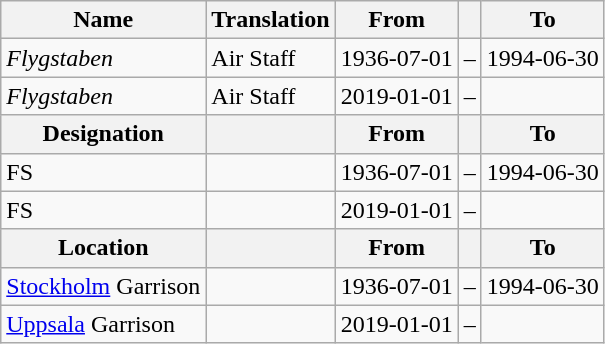<table class="wikitable">
<tr>
<th style="font-weight:bold;">Name</th>
<th style="font-weight:bold;">Translation</th>
<th style="text-align: center; font-weight:bold;">From</th>
<th></th>
<th style="text-align: center; font-weight:bold;">To</th>
</tr>
<tr>
<td style="font-style:italic;">Flygstaben</td>
<td>Air Staff</td>
<td>1936-07-01</td>
<td>–</td>
<td>1994-06-30</td>
</tr>
<tr>
<td style="font-style:italic;">Flygstaben</td>
<td>Air Staff</td>
<td>2019-01-01</td>
<td>–</td>
<td></td>
</tr>
<tr>
<th style="font-weight:bold;">Designation</th>
<th style="font-weight:bold;"></th>
<th style="text-align: center; font-weight:bold;">From</th>
<th></th>
<th style="text-align: center; font-weight:bold;">To</th>
</tr>
<tr>
<td>FS</td>
<td></td>
<td style="text-align: center;">1936-07-01</td>
<td style="text-align: center;">–</td>
<td style="text-align: center;">1994-06-30</td>
</tr>
<tr>
<td>FS</td>
<td></td>
<td style="text-align: center;">2019-01-01</td>
<td style="text-align: center;">–</td>
<td style="text-align: center;"></td>
</tr>
<tr>
<th style="font-weight:bold;">Location</th>
<th style="font-weight:bold;"></th>
<th style="text-align: center; font-weight:bold;">From</th>
<th></th>
<th style="text-align: center; font-weight:bold;">To</th>
</tr>
<tr>
<td><a href='#'>Stockholm</a> Garrison</td>
<td></td>
<td style="text-align: center;">1936-07-01</td>
<td style="text-align: center;">–</td>
<td style="text-align: center;">1994-06-30</td>
</tr>
<tr>
<td><a href='#'>Uppsala</a> Garrison</td>
<td></td>
<td style="text-align: center;">2019-01-01</td>
<td style="text-align: center;">–</td>
<td style="text-align: center;"></td>
</tr>
</table>
